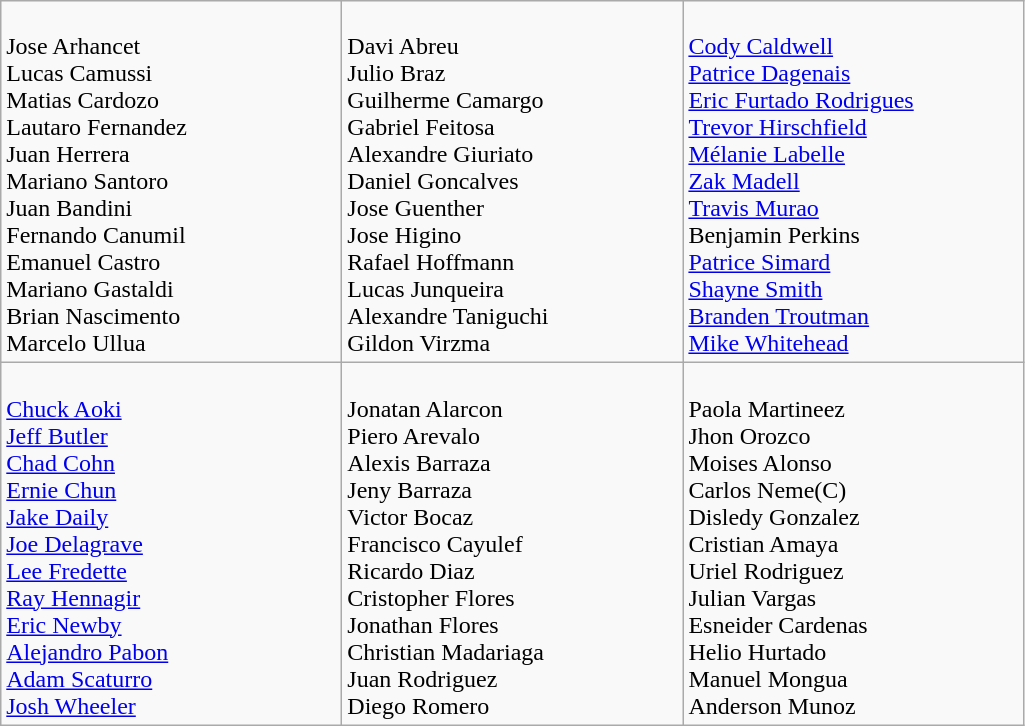<table class="wikitable">
<tr>
<td style="vertical-align:top; width:220px"><br>Jose Arhancet<br>Lucas Camussi<br>Matias Cardozo<br>Lautaro Fernandez<br>Juan Herrera<br>Mariano Santoro<br>Juan Bandini<br>Fernando Canumil<br>Emanuel Castro<br>Mariano Gastaldi<br>Brian Nascimento<br>Marcelo Ullua</td>
<td style="vertical-align:top; width:220px"><br>Davi Abreu<br>Julio Braz<br>Guilherme Camargo<br>Gabriel Feitosa<br>Alexandre Giuriato<br>Daniel Goncalves<br>Jose Guenther<br>Jose Higino<br>Rafael Hoffmann<br>Lucas Junqueira<br>Alexandre Taniguchi<br>Gildon Virzma</td>
<td style="vertical-align:top; width:220px"><br><a href='#'>Cody Caldwell</a><br><a href='#'>Patrice Dagenais</a><br><a href='#'>Eric Furtado Rodrigues</a><br><a href='#'>Trevor Hirschfield</a><br><a href='#'>Mélanie Labelle</a><br><a href='#'>Zak Madell</a><br><a href='#'>Travis Murao</a><br>Benjamin Perkins<br><a href='#'>Patrice Simard</a><br><a href='#'>Shayne Smith</a><br><a href='#'>Branden Troutman</a><br><a href='#'>Mike Whitehead</a></td>
</tr>
<tr>
<td style="vertical-align:top; width:220px"><br><a href='#'>Chuck Aoki</a><br><a href='#'>Jeff Butler</a><br><a href='#'>Chad Cohn</a><br><a href='#'>Ernie Chun</a><br><a href='#'>Jake Daily</a><br><a href='#'>Joe Delagrave</a><br><a href='#'>Lee Fredette</a><br><a href='#'>Ray Hennagir</a><br><a href='#'>Eric Newby</a><br><a href='#'>Alejandro Pabon</a><br><a href='#'>Adam Scaturro</a><br><a href='#'>Josh Wheeler</a></td>
<td style="vertical-align:top; width:220px"><br>Jonatan Alarcon<br>Piero Arevalo<br>Alexis Barraza<br>Jeny Barraza<br>Victor Bocaz<br>Francisco Cayulef<br>Ricardo Diaz<br>Cristopher Flores<br>Jonathan Flores<br>Christian Madariaga<br>Juan Rodriguez<br>Diego Romero</td>
<td style="vertical-align:top; width:220px"><br>Paola Martineez<br>Jhon Orozco<br>Moises Alonso<br>Carlos Neme(C)<br>Disledy Gonzalez<br>Cristian Amaya<br>Uriel Rodriguez<br>Julian Vargas<br>Esneider Cardenas<br>Helio Hurtado<br>Manuel Mongua<br>Anderson Munoz</td>
</tr>
</table>
